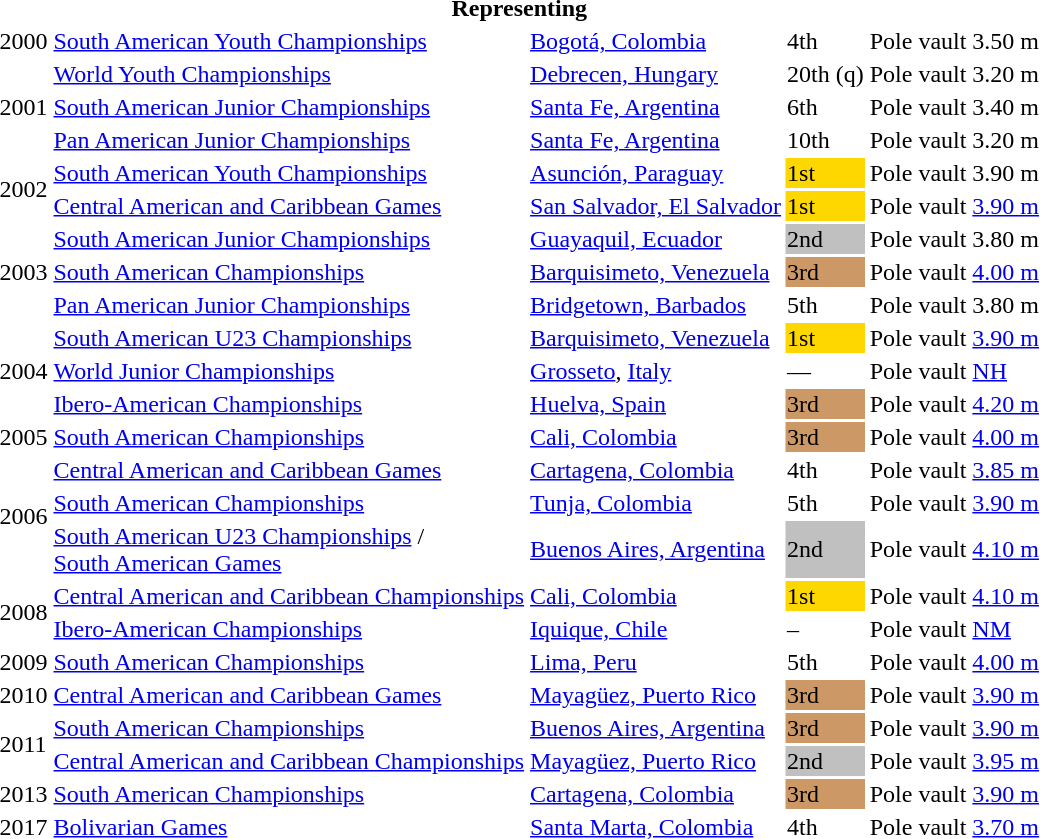<table>
<tr>
<th colspan="6">Representing </th>
</tr>
<tr>
<td>2000</td>
<td><a href='#'>South American Youth Championships</a></td>
<td><a href='#'>Bogotá, Colombia</a></td>
<td>4th</td>
<td>Pole vault</td>
<td>3.50 m</td>
</tr>
<tr>
<td rowspan=3>2001</td>
<td><a href='#'>World Youth Championships</a></td>
<td><a href='#'>Debrecen, Hungary</a></td>
<td>20th (q)</td>
<td>Pole vault</td>
<td>3.20 m</td>
</tr>
<tr>
<td><a href='#'>South American Junior Championships</a></td>
<td><a href='#'>Santa Fe, Argentina</a></td>
<td>6th</td>
<td>Pole vault</td>
<td>3.40 m</td>
</tr>
<tr>
<td><a href='#'>Pan American Junior Championships</a></td>
<td><a href='#'>Santa Fe, Argentina</a></td>
<td>10th</td>
<td>Pole vault</td>
<td>3.20 m</td>
</tr>
<tr>
<td rowspan=2>2002</td>
<td><a href='#'>South American Youth Championships</a></td>
<td><a href='#'>Asunción, Paraguay</a></td>
<td bgcolor=gold>1st</td>
<td>Pole vault</td>
<td>3.90 m</td>
</tr>
<tr>
<td><a href='#'>Central American and Caribbean Games</a></td>
<td><a href='#'>San Salvador, El Salvador</a></td>
<td bgcolor=gold>1st</td>
<td>Pole vault</td>
<td><a href='#'>3.90 m</a></td>
</tr>
<tr>
<td rowspan=3>2003</td>
<td><a href='#'>South American Junior Championships</a></td>
<td><a href='#'>Guayaquil, Ecuador</a></td>
<td bgcolor=silver>2nd</td>
<td>Pole vault</td>
<td>3.80 m</td>
</tr>
<tr>
<td><a href='#'>South American Championships</a></td>
<td><a href='#'>Barquisimeto, Venezuela</a></td>
<td bgcolor=cc9966>3rd</td>
<td>Pole vault</td>
<td><a href='#'>4.00 m</a></td>
</tr>
<tr>
<td><a href='#'>Pan American Junior Championships</a></td>
<td><a href='#'>Bridgetown, Barbados</a></td>
<td>5th</td>
<td>Pole vault</td>
<td>3.80 m</td>
</tr>
<tr>
<td rowspan=3>2004</td>
<td><a href='#'>South American U23 Championships</a></td>
<td><a href='#'>Barquisimeto, Venezuela</a></td>
<td bgcolor=gold>1st</td>
<td>Pole vault</td>
<td><a href='#'>3.90 m</a></td>
</tr>
<tr>
<td><a href='#'>World Junior Championships</a></td>
<td><a href='#'>Grosseto</a>, <a href='#'>Italy</a></td>
<td>—</td>
<td>Pole vault</td>
<td><a href='#'>NH</a></td>
</tr>
<tr>
<td><a href='#'>Ibero-American Championships</a></td>
<td><a href='#'>Huelva, Spain</a></td>
<td bgcolor=cc9966>3rd</td>
<td>Pole vault</td>
<td><a href='#'>4.20 m</a></td>
</tr>
<tr>
<td>2005</td>
<td><a href='#'>South American Championships</a></td>
<td><a href='#'>Cali, Colombia</a></td>
<td bgcolor=cc9966>3rd</td>
<td>Pole vault</td>
<td><a href='#'>4.00 m</a></td>
</tr>
<tr>
<td rowspan=3>2006</td>
<td><a href='#'>Central American and Caribbean Games</a></td>
<td><a href='#'>Cartagena, Colombia</a></td>
<td>4th</td>
<td>Pole vault</td>
<td><a href='#'>3.85 m</a></td>
</tr>
<tr>
<td><a href='#'>South American Championships</a></td>
<td><a href='#'>Tunja, Colombia</a></td>
<td>5th</td>
<td>Pole vault</td>
<td><a href='#'>3.90 m</a></td>
</tr>
<tr>
<td><a href='#'>South American U23 Championships</a> /<br> <a href='#'>South American Games</a></td>
<td><a href='#'>Buenos Aires, Argentina</a></td>
<td bgcolor=silver>2nd</td>
<td>Pole vault</td>
<td><a href='#'>4.10 m</a></td>
</tr>
<tr>
<td rowspan=2>2008</td>
<td><a href='#'>Central American and Caribbean Championships</a></td>
<td><a href='#'>Cali, Colombia</a></td>
<td bgcolor=gold>1st</td>
<td>Pole vault</td>
<td><a href='#'>4.10 m</a></td>
</tr>
<tr>
<td><a href='#'>Ibero-American Championships</a></td>
<td><a href='#'>Iquique, Chile</a></td>
<td>–</td>
<td>Pole vault</td>
<td><a href='#'>NM</a></td>
</tr>
<tr>
<td>2009</td>
<td><a href='#'>South American Championships</a></td>
<td><a href='#'>Lima, Peru</a></td>
<td>5th</td>
<td>Pole vault</td>
<td><a href='#'>4.00 m</a></td>
</tr>
<tr>
<td>2010</td>
<td><a href='#'>Central American and Caribbean Games</a></td>
<td><a href='#'>Mayagüez, Puerto Rico</a></td>
<td bgcolor=cc9966>3rd</td>
<td>Pole vault</td>
<td><a href='#'>3.90 m</a></td>
</tr>
<tr>
<td rowspan=2>2011</td>
<td><a href='#'>South American Championships</a></td>
<td><a href='#'>Buenos Aires, Argentina</a></td>
<td bgcolor=cc9966>3rd</td>
<td>Pole vault</td>
<td><a href='#'>3.90 m</a></td>
</tr>
<tr>
<td><a href='#'>Central American and Caribbean Championships</a></td>
<td><a href='#'>Mayagüez, Puerto Rico</a></td>
<td bgcolor=silver>2nd</td>
<td>Pole vault</td>
<td><a href='#'>3.95 m</a></td>
</tr>
<tr>
<td>2013</td>
<td><a href='#'>South American Championships</a></td>
<td><a href='#'>Cartagena, Colombia</a></td>
<td bgcolor=cc9966>3rd</td>
<td>Pole vault</td>
<td><a href='#'>3.90 m</a></td>
</tr>
<tr>
<td>2017</td>
<td><a href='#'>Bolivarian Games</a></td>
<td><a href='#'>Santa Marta, Colombia</a></td>
<td>4th</td>
<td>Pole vault</td>
<td><a href='#'>3.70 m</a></td>
</tr>
</table>
